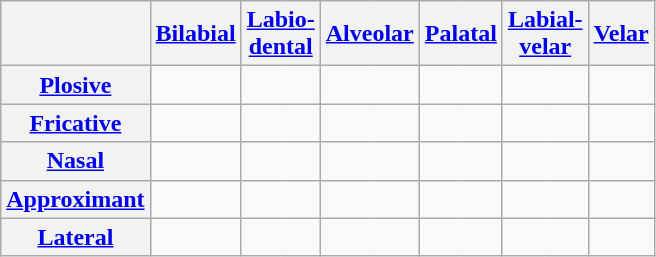<table class="wikitable" style="text-align: center;">
<tr>
<th> </th>
<th colspan="2"><a href='#'>Bilabial</a></th>
<th colspan="2"><a href='#'>Labio-<br>dental</a></th>
<th colspan="2"><a href='#'>Alveolar</a></th>
<th colspan="2"><a href='#'>Palatal</a></th>
<th colspan="2"><a href='#'>Labial-<br>velar</a></th>
<th colspan="2"><a href='#'>Velar</a></th>
</tr>
<tr>
<th><a href='#'>Plosive</a></th>
<td style="border-right-width: 0;"> </td>
<td style="border-left-width: 0;"></td>
<td style="border-right-width: 0;"> </td>
<td style="border-left-width: 0;"> </td>
<td style="border-right-width: 0;"></td>
<td style="border-left-width: 0;"></td>
<td style="border-right-width: 0;"></td>
<td style="border-left-width: 0;"></td>
<td style="border-right-width: 0;"> </td>
<td style="border-left-width: 0;"> </td>
<td style="border-right-width: 0;"></td>
<td style="border-left-width: 0;"></td>
</tr>
<tr>
<th><a href='#'>Fricative</a></th>
<td style="border-right-width: 0;"> </td>
<td style="border-left-width: 0;"> </td>
<td style="border-right-width: 0;"></td>
<td style="border-left-width: 0;"></td>
<td style="border-right-width: 0;"></td>
<td style="border-left-width: 0;"></td>
<td style="border-right-width: 0;"> </td>
<td style="border-left-width: 0;"> </td>
<td style="border-right-width: 0;"> </td>
<td style="border-left-width: 0;"> </td>
<td style="border-right-width: 0;"> </td>
<td style="border-left-width: 0;"></td>
</tr>
<tr>
<th><a href='#'>Nasal</a></th>
<td style="border-right-width: 0;"> </td>
<td style="border-left-width: 0;"></td>
<td style="border-right-width: 0;"> </td>
<td style="border-left-width: 0;"> </td>
<td style="border-right-width: 0;"> </td>
<td style="border-left-width: 0;"></td>
<td style="border-right-width: 0;"> </td>
<td style="border-left-width: 0;"></td>
<td style="border-right-width: 0;"> </td>
<td style="border-left-width: 0;"> </td>
<td style="border-right-width: 0;"> </td>
<td style="border-left-width: 0;"></td>
</tr>
<tr>
<th><a href='#'>Approximant</a></th>
<td style="border-right-width: 0;"> </td>
<td style="border-left-width: 0;"> </td>
<td style="border-right-width: 0;"> </td>
<td style="border-left-width: 0;"> </td>
<td style="border-right-width: 0;"> </td>
<td style="border-left-width: 0;"> </td>
<td style="border-right-width: 0;"> </td>
<td style="border-left-width: 0;"></td>
<td style="border-right-width: 0;"> </td>
<td style="border-left-width: 0;"></td>
<td style="border-right-width: 0;"> </td>
<td style="border-left-width: 0;"> </td>
</tr>
<tr>
<th><a href='#'>Lateral</a></th>
<td style="border-right-width: 0;"> </td>
<td style="border-left-width: 0;"> </td>
<td style="border-right-width: 0;"> </td>
<td style="border-left-width: 0;"> </td>
<td style="border-right-width: 0;"> </td>
<td style="border-left-width: 0;"></td>
<td style="border-right-width: 0;"> </td>
<td style="border-left-width: 0;"> </td>
<td style="border-right-width: 0;"> </td>
<td style="border-left-width: 0;"> </td>
<td style="border-right-width: 0;"> </td>
<td style="border-left-width: 0;"> </td>
</tr>
</table>
